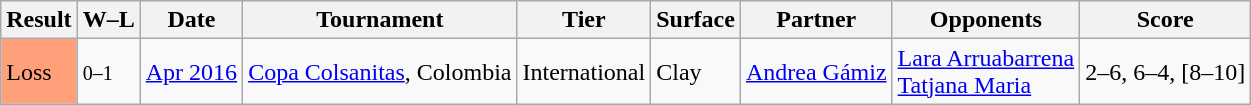<table class="sortable wikitable">
<tr>
<th>Result</th>
<th class="unsortable">W–L</th>
<th>Date</th>
<th>Tournament</th>
<th>Tier</th>
<th>Surface</th>
<th>Partner</th>
<th>Opponents</th>
<th class="unsortable">Score</th>
</tr>
<tr>
<td style="background:#ffa07a;">Loss</td>
<td><small>0–1</small></td>
<td><a href='#'>Apr 2016</a></td>
<td><a href='#'>Copa Colsanitas</a>, Colombia</td>
<td>International</td>
<td>Clay</td>
<td> <a href='#'>Andrea Gámiz</a></td>
<td> <a href='#'>Lara Arruabarrena</a> <br>  <a href='#'>Tatjana Maria</a></td>
<td>2–6, 6–4, [8–10]</td>
</tr>
</table>
